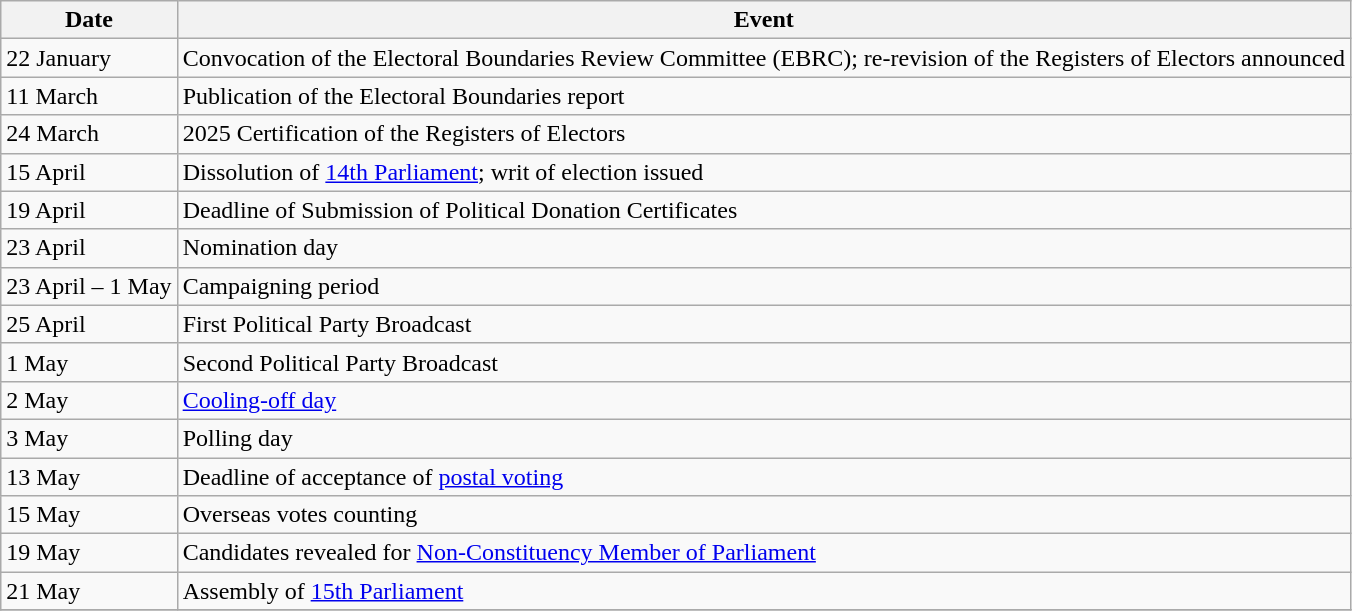<table class="wikitable">
<tr>
<th>Date</th>
<th>Event</th>
</tr>
<tr>
<td>22 January</td>
<td>Convocation of the Electoral Boundaries Review Committee (EBRC); re-revision of the Registers of Electors announced</td>
</tr>
<tr>
<td>11 March</td>
<td>Publication of the Electoral Boundaries report</td>
</tr>
<tr>
<td>24 March</td>
<td>2025 Certification of the Registers of Electors</td>
</tr>
<tr>
<td>15 April</td>
<td>Dissolution of <a href='#'>14th Parliament</a>; writ of election issued</td>
</tr>
<tr>
<td>19 April</td>
<td>Deadline of Submission of Political Donation Certificates</td>
</tr>
<tr>
<td>23 April</td>
<td>Nomination day</td>
</tr>
<tr>
<td>23 April – 1 May</td>
<td>Campaigning period</td>
</tr>
<tr>
<td>25 April</td>
<td>First Political Party Broadcast</td>
</tr>
<tr>
<td>1 May</td>
<td>Second Political Party Broadcast</td>
</tr>
<tr>
<td>2 May</td>
<td><a href='#'>Cooling-off day</a></td>
</tr>
<tr>
<td>3 May</td>
<td>Polling day</td>
</tr>
<tr>
<td>13 May</td>
<td>Deadline of acceptance of <a href='#'>postal voting</a></td>
</tr>
<tr>
<td>15 May</td>
<td>Overseas votes counting</td>
</tr>
<tr>
<td>19 May</td>
<td>Candidates revealed for <a href='#'>Non-Constituency Member of Parliament</a></td>
</tr>
<tr>
<td>21 May</td>
<td>Assembly of <a href='#'>15th Parliament</a></td>
</tr>
<tr>
</tr>
</table>
